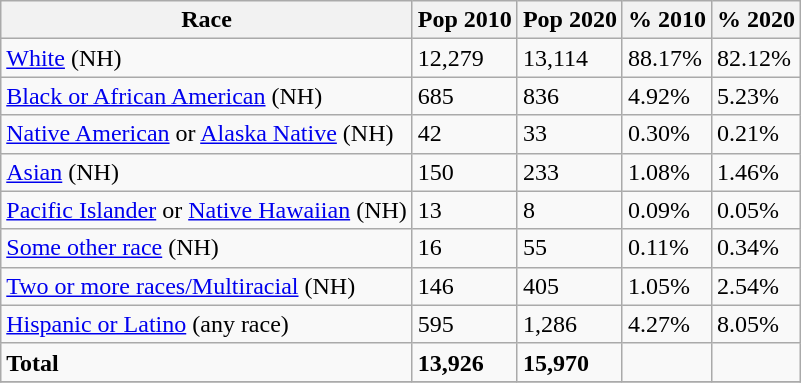<table class="wikitable">
<tr>
<th>Race</th>
<th>Pop 2010</th>
<th>Pop 2020</th>
<th>% 2010</th>
<th>% 2020</th>
</tr>
<tr>
<td><a href='#'>White</a> (NH)</td>
<td>12,279</td>
<td>13,114</td>
<td>88.17%</td>
<td>82.12%</td>
</tr>
<tr>
<td><a href='#'>Black or African American</a> (NH)</td>
<td>685</td>
<td>836</td>
<td>4.92%</td>
<td>5.23%</td>
</tr>
<tr>
<td><a href='#'>Native American</a> or <a href='#'>Alaska Native</a> (NH)</td>
<td>42</td>
<td>33</td>
<td>0.30%</td>
<td>0.21%</td>
</tr>
<tr>
<td><a href='#'>Asian</a> (NH)</td>
<td>150</td>
<td>233</td>
<td>1.08%</td>
<td>1.46%</td>
</tr>
<tr>
<td><a href='#'>Pacific Islander</a> or <a href='#'>Native Hawaiian</a> (NH)</td>
<td>13</td>
<td>8</td>
<td>0.09%</td>
<td>0.05%</td>
</tr>
<tr>
<td><a href='#'>Some other race</a> (NH)</td>
<td>16</td>
<td>55</td>
<td>0.11%</td>
<td>0.34%</td>
</tr>
<tr>
<td><a href='#'>Two or more races/Multiracial</a> (NH)</td>
<td>146</td>
<td>405</td>
<td>1.05%</td>
<td>2.54%</td>
</tr>
<tr>
<td><a href='#'>Hispanic or Latino</a> (any race)</td>
<td>595</td>
<td>1,286</td>
<td>4.27%</td>
<td>8.05%</td>
</tr>
<tr>
<td><strong>Total</strong></td>
<td><strong>13,926</strong></td>
<td><strong>15,970</strong></td>
<td></td>
<td></td>
</tr>
<tr>
</tr>
</table>
